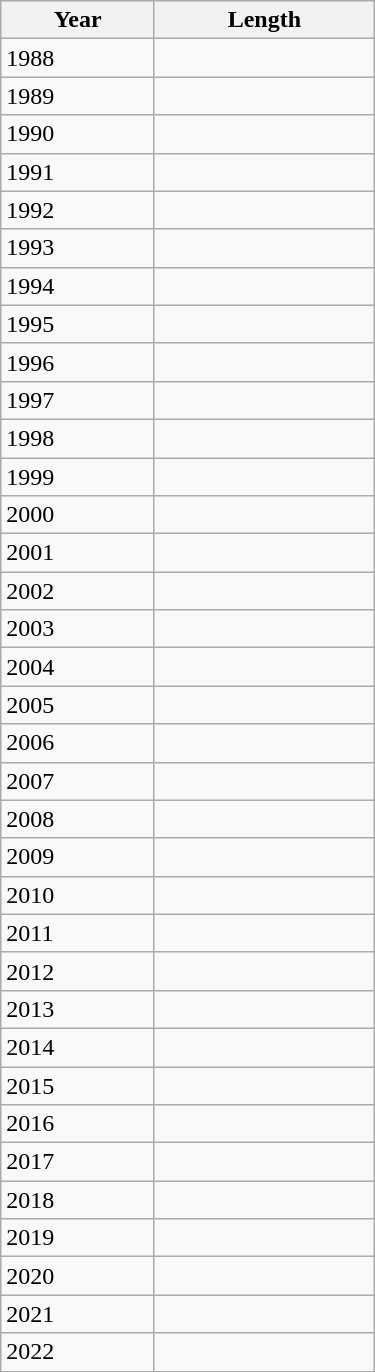<table class="wikitable collapsible collapsed" style="width:250px; margin:2em auto 2em auto; float:right;">
<tr>
<th scope="col">Year</th>
<th scope="col">Length</th>
</tr>
<tr>
<td>1988</td>
<td></td>
</tr>
<tr>
<td>1989</td>
<td></td>
</tr>
<tr>
<td>1990</td>
<td></td>
</tr>
<tr>
<td>1991</td>
<td></td>
</tr>
<tr>
<td>1992</td>
<td></td>
</tr>
<tr>
<td>1993</td>
<td></td>
</tr>
<tr>
<td>1994</td>
<td></td>
</tr>
<tr>
<td>1995</td>
<td></td>
</tr>
<tr>
<td>1996</td>
<td></td>
</tr>
<tr>
<td>1997</td>
<td></td>
</tr>
<tr>
<td>1998</td>
<td></td>
</tr>
<tr>
<td>1999</td>
<td></td>
</tr>
<tr>
<td>2000</td>
<td></td>
</tr>
<tr>
<td>2001</td>
<td></td>
</tr>
<tr>
<td>2002</td>
<td></td>
</tr>
<tr>
<td>2003</td>
<td></td>
</tr>
<tr>
<td>2004</td>
<td></td>
</tr>
<tr>
<td>2005</td>
<td></td>
</tr>
<tr>
<td>2006</td>
<td></td>
</tr>
<tr>
<td>2007</td>
<td></td>
</tr>
<tr>
<td>2008</td>
<td></td>
</tr>
<tr>
<td>2009</td>
<td></td>
</tr>
<tr>
<td>2010</td>
<td></td>
</tr>
<tr>
<td>2011</td>
<td></td>
</tr>
<tr>
<td>2012</td>
<td></td>
</tr>
<tr>
<td>2013</td>
<td></td>
</tr>
<tr>
<td>2014</td>
<td></td>
</tr>
<tr>
<td>2015</td>
<td></td>
</tr>
<tr>
<td>2016</td>
<td></td>
</tr>
<tr>
<td>2017</td>
<td></td>
</tr>
<tr>
<td>2018</td>
<td></td>
</tr>
<tr>
<td>2019</td>
<td></td>
</tr>
<tr>
<td>2020</td>
<td></td>
</tr>
<tr>
<td>2021</td>
<td></td>
</tr>
<tr>
<td>2022</td>
<td></td>
</tr>
</table>
